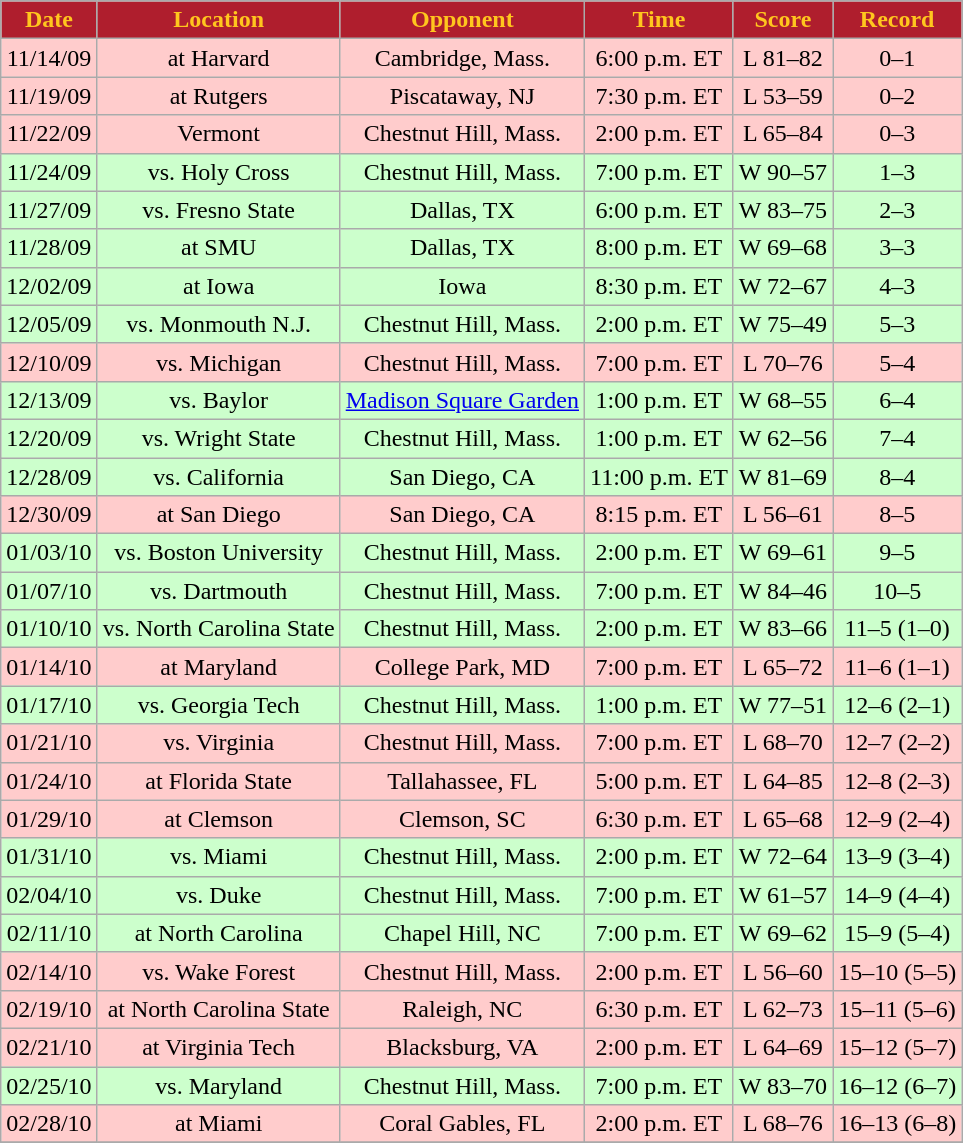<table class="wikitable" style="text-align:center">
<tr>
<th style="background:#af1e2d; color:#ffc61e;">Date</th>
<th style="background:#af1e2d; color:#ffc61e;">Location</th>
<th style="background:#af1e2d; color:#ffc61e;">Opponent</th>
<th style="background:#af1e2d; color:#ffc61e;">Time</th>
<th style="background:#af1e2d; color:#ffc61e;">Score</th>
<th style="background:#af1e2d; color:#ffc61e;">Record</th>
</tr>
<tr style="background:#ffcccc">
<td>11/14/09</td>
<td>at Harvard</td>
<td>Cambridge, Mass.</td>
<td>6:00 p.m. ET</td>
<td>L 81–82</td>
<td>0–1</td>
</tr>
<tr style="background:#ffcccc">
<td>11/19/09</td>
<td>at Rutgers</td>
<td>Piscataway, NJ</td>
<td>7:30 p.m. ET</td>
<td>L 53–59</td>
<td>0–2</td>
</tr>
<tr style="background:#ffcccc">
<td>11/22/09</td>
<td>Vermont</td>
<td>Chestnut Hill, Mass.</td>
<td>2:00 p.m. ET</td>
<td>L 65–84</td>
<td>0–3</td>
</tr>
<tr style="background:#ccffcc">
<td>11/24/09</td>
<td>vs. Holy Cross</td>
<td>Chestnut Hill, Mass.</td>
<td>7:00 p.m. ET</td>
<td>W 90–57</td>
<td>1–3</td>
</tr>
<tr style="background:#ccffcc">
<td>11/27/09</td>
<td>vs. Fresno State</td>
<td>Dallas, TX</td>
<td>6:00 p.m. ET</td>
<td>W 83–75</td>
<td>2–3</td>
</tr>
<tr style="background:#ccffcc">
<td>11/28/09</td>
<td>at SMU</td>
<td>Dallas, TX</td>
<td>8:00 p.m. ET</td>
<td>W 69–68</td>
<td>3–3</td>
</tr>
<tr style="background:#ccffcc">
<td>12/02/09</td>
<td>at Iowa</td>
<td>Iowa</td>
<td>8:30 p.m. ET</td>
<td>W 72–67</td>
<td>4–3</td>
</tr>
<tr style="background:#ccffcc">
<td>12/05/09</td>
<td>vs. Monmouth N.J.</td>
<td>Chestnut Hill, Mass.</td>
<td>2:00 p.m. ET</td>
<td>W 75–49</td>
<td>5–3</td>
</tr>
<tr style="background:#ffcccc">
<td>12/10/09</td>
<td>vs. Michigan</td>
<td>Chestnut Hill, Mass.</td>
<td>7:00 p.m. ET</td>
<td>L 70–76</td>
<td>5–4</td>
</tr>
<tr style="background:#ccffcc">
<td>12/13/09</td>
<td>vs. Baylor</td>
<td><a href='#'>Madison Square Garden</a></td>
<td>1:00 p.m. ET</td>
<td>W 68–55</td>
<td>6–4</td>
</tr>
<tr style="background:#ccffcc">
<td>12/20/09</td>
<td>vs. Wright State</td>
<td>Chestnut Hill, Mass.</td>
<td>1:00 p.m. ET</td>
<td>W 62–56</td>
<td>7–4</td>
</tr>
<tr style="background:#ccffcc">
<td>12/28/09</td>
<td>vs. California</td>
<td>San Diego, CA</td>
<td>11:00 p.m. ET</td>
<td>W 81–69</td>
<td>8–4</td>
</tr>
<tr style="background:#ffcccc">
<td>12/30/09</td>
<td>at San Diego</td>
<td>San Diego, CA</td>
<td>8:15 p.m. ET</td>
<td>L 56–61</td>
<td>8–5</td>
</tr>
<tr style="background:#ccffcc">
<td>01/03/10</td>
<td>vs. Boston University</td>
<td>Chestnut Hill, Mass.</td>
<td>2:00 p.m. ET</td>
<td>W 69–61</td>
<td>9–5</td>
</tr>
<tr style="background:#ccffcc">
<td>01/07/10</td>
<td>vs. Dartmouth</td>
<td>Chestnut Hill, Mass.</td>
<td>7:00 p.m. ET</td>
<td>W 84–46</td>
<td>10–5</td>
</tr>
<tr style="background:#ccffcc">
<td>01/10/10</td>
<td>vs. North Carolina State</td>
<td>Chestnut Hill, Mass.</td>
<td>2:00 p.m. ET</td>
<td>W 83–66</td>
<td>11–5 (1–0)</td>
</tr>
<tr style="background:#ffcccc">
<td>01/14/10</td>
<td>at Maryland</td>
<td>College Park, MD</td>
<td>7:00 p.m. ET</td>
<td>L 65–72</td>
<td>11–6 (1–1)</td>
</tr>
<tr style="background:#ccffcc">
<td>01/17/10</td>
<td>vs. Georgia Tech</td>
<td>Chestnut Hill, Mass.</td>
<td>1:00 p.m. ET</td>
<td>W 77–51</td>
<td>12–6 (2–1)</td>
</tr>
<tr style="background:#ffcccc">
<td>01/21/10</td>
<td>vs. Virginia</td>
<td>Chestnut Hill, Mass.</td>
<td>7:00 p.m. ET</td>
<td>L 68–70</td>
<td>12–7 (2–2)</td>
</tr>
<tr style="background:#ffcccc">
<td>01/24/10</td>
<td>at Florida State</td>
<td>Tallahassee, FL</td>
<td>5:00 p.m. ET</td>
<td>L 64–85</td>
<td>12–8 (2–3)</td>
</tr>
<tr style="background:#ffcccc">
<td>01/29/10</td>
<td>at Clemson</td>
<td>Clemson, SC</td>
<td>6:30 p.m. ET</td>
<td>L 65–68</td>
<td>12–9 (2–4)</td>
</tr>
<tr style="background:#ccffcc">
<td>01/31/10</td>
<td>vs. Miami</td>
<td>Chestnut Hill, Mass.</td>
<td>2:00 p.m. ET</td>
<td>W 72–64</td>
<td>13–9 (3–4)</td>
</tr>
<tr style="background:#ccffcc">
<td>02/04/10</td>
<td>vs. Duke</td>
<td>Chestnut Hill, Mass.</td>
<td>7:00 p.m. ET</td>
<td>W 61–57</td>
<td>14–9 (4–4)</td>
</tr>
<tr style="background:#ccffcc">
<td>02/11/10</td>
<td>at North Carolina</td>
<td>Chapel Hill, NC</td>
<td>7:00 p.m. ET</td>
<td>W 69–62</td>
<td>15–9 (5–4)</td>
</tr>
<tr style="background:#ffcccc">
<td>02/14/10</td>
<td>vs. Wake Forest</td>
<td>Chestnut Hill, Mass.</td>
<td>2:00 p.m. ET</td>
<td>L 56–60</td>
<td>15–10 (5–5)</td>
</tr>
<tr style="background:#ffcccc">
<td>02/19/10</td>
<td>at North Carolina State</td>
<td>Raleigh, NC</td>
<td>6:30 p.m. ET</td>
<td>L 62–73</td>
<td>15–11 (5–6)</td>
</tr>
<tr style="background:#ffcccc">
<td>02/21/10</td>
<td>at Virginia Tech</td>
<td>Blacksburg, VA</td>
<td>2:00 p.m. ET</td>
<td>L 64–69</td>
<td>15–12 (5–7)</td>
</tr>
<tr style="background:#ccffcc">
<td>02/25/10</td>
<td>vs. Maryland</td>
<td>Chestnut Hill, Mass.</td>
<td>7:00 p.m. ET</td>
<td>W 83–70</td>
<td>16–12 (6–7)</td>
</tr>
<tr style="background:#ffcccc">
<td>02/28/10</td>
<td>at Miami</td>
<td>Coral Gables, FL</td>
<td>2:00 p.m. ET</td>
<td>L 68–76</td>
<td>16–13 (6–8)</td>
</tr>
<tr style="background:#ccffcc">
</tr>
</table>
